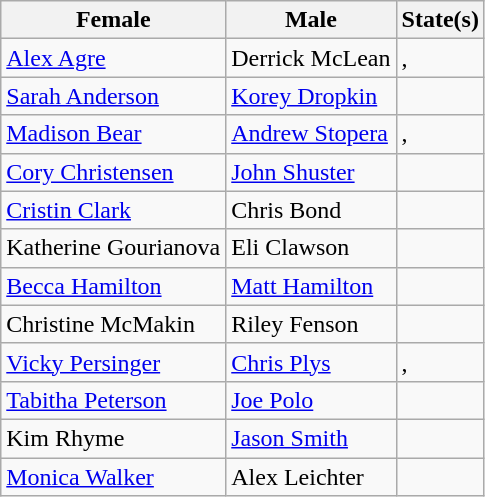<table class="wikitable">
<tr>
<th>Female</th>
<th>Male</th>
<th>State(s)</th>
</tr>
<tr>
<td><a href='#'>Alex Agre</a></td>
<td>Derrick McLean</td>
<td>, <br> </td>
</tr>
<tr>
<td><a href='#'>Sarah Anderson</a></td>
<td><a href='#'>Korey Dropkin</a></td>
<td></td>
</tr>
<tr>
<td><a href='#'>Madison Bear</a></td>
<td><a href='#'>Andrew Stopera</a></td>
<td>, <br> </td>
</tr>
<tr>
<td><a href='#'>Cory Christensen</a></td>
<td><a href='#'>John Shuster</a></td>
<td></td>
</tr>
<tr>
<td><a href='#'>Cristin Clark</a></td>
<td>Chris Bond</td>
<td></td>
</tr>
<tr>
<td>Katherine Gourianova</td>
<td>Eli Clawson</td>
<td></td>
</tr>
<tr>
<td><a href='#'>Becca Hamilton</a></td>
<td><a href='#'>Matt Hamilton</a></td>
<td></td>
</tr>
<tr>
<td>Christine McMakin</td>
<td>Riley Fenson</td>
<td></td>
</tr>
<tr>
<td><a href='#'>Vicky Persinger</a></td>
<td><a href='#'>Chris Plys</a></td>
<td>, <br> </td>
</tr>
<tr>
<td><a href='#'>Tabitha Peterson</a></td>
<td><a href='#'>Joe Polo</a></td>
<td></td>
</tr>
<tr>
<td>Kim Rhyme</td>
<td><a href='#'>Jason Smith</a></td>
<td></td>
</tr>
<tr>
<td><a href='#'>Monica Walker</a></td>
<td>Alex Leichter</td>
<td></td>
</tr>
</table>
